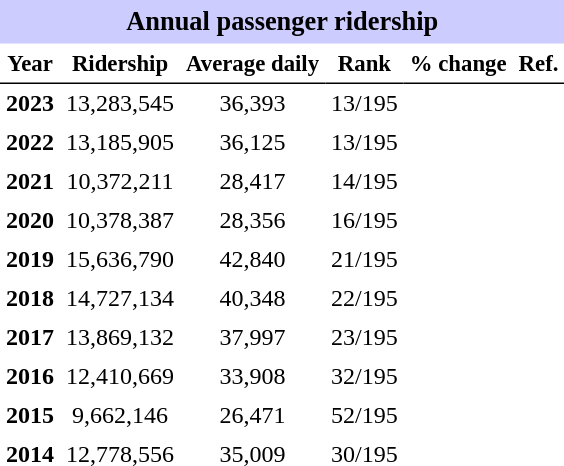<table class="toccolours" cellpadding="4" cellspacing="0" style="text-align:right;">
<tr>
<th colspan="6"  style="background-color:#ccf; background-color:#ccf; font-size:110%; text-align:center;">Annual passenger ridership</th>
</tr>
<tr style="font-size:95%; text-align:center">
<th style="border-bottom:1px solid black">Year</th>
<th style="border-bottom:1px solid black">Ridership</th>
<th style="border-bottom:1px solid black">Average daily</th>
<th style="border-bottom:1px solid black">Rank</th>
<th style="border-bottom:1px solid black">% change</th>
<th style="border-bottom:1px solid black">Ref.</th>
</tr>
<tr style="text-align:center;">
<td><strong>2023</strong></td>
<td>13,283,545</td>
<td>36,393</td>
<td>13/195</td>
<td></td>
<td></td>
</tr>
<tr>
</tr>
<tr style="text-align:center;">
<td><strong>2022</strong></td>
<td>13,185,905</td>
<td>36,125</td>
<td>13/195</td>
<td></td>
<td></td>
</tr>
<tr style="text-align:center;">
<td><strong>2021</strong></td>
<td>10,372,211</td>
<td>28,417</td>
<td>14/195</td>
<td></td>
<td></td>
</tr>
<tr style="text-align:center;">
<td><strong>2020</strong></td>
<td>10,378,387</td>
<td>28,356</td>
<td>16/195</td>
<td></td>
<td></td>
</tr>
<tr style="text-align:center;">
<td><strong>2019</strong></td>
<td>15,636,790</td>
<td>42,840</td>
<td>21/195</td>
<td></td>
<td></td>
</tr>
<tr style="text-align:center;">
<td><strong>2018</strong></td>
<td>14,727,134</td>
<td>40,348</td>
<td>22/195</td>
<td></td>
<td></td>
</tr>
<tr style="text-align:center;">
<td><strong>2017</strong></td>
<td>13,869,132</td>
<td>37,997</td>
<td>23/195</td>
<td></td>
<td></td>
</tr>
<tr style="text-align:center;">
<td><strong>2016</strong></td>
<td>12,410,669</td>
<td>33,908</td>
<td>32/195</td>
<td></td>
<td></td>
</tr>
<tr style="text-align:center;">
<td><strong>2015</strong></td>
<td>9,662,146</td>
<td>26,471</td>
<td>52/195</td>
<td></td>
<td></td>
</tr>
<tr style="text-align:center;">
<td><strong>2014</strong></td>
<td>12,778,556</td>
<td>35,009</td>
<td>30/195</td>
<td></td>
<td></td>
</tr>
</table>
